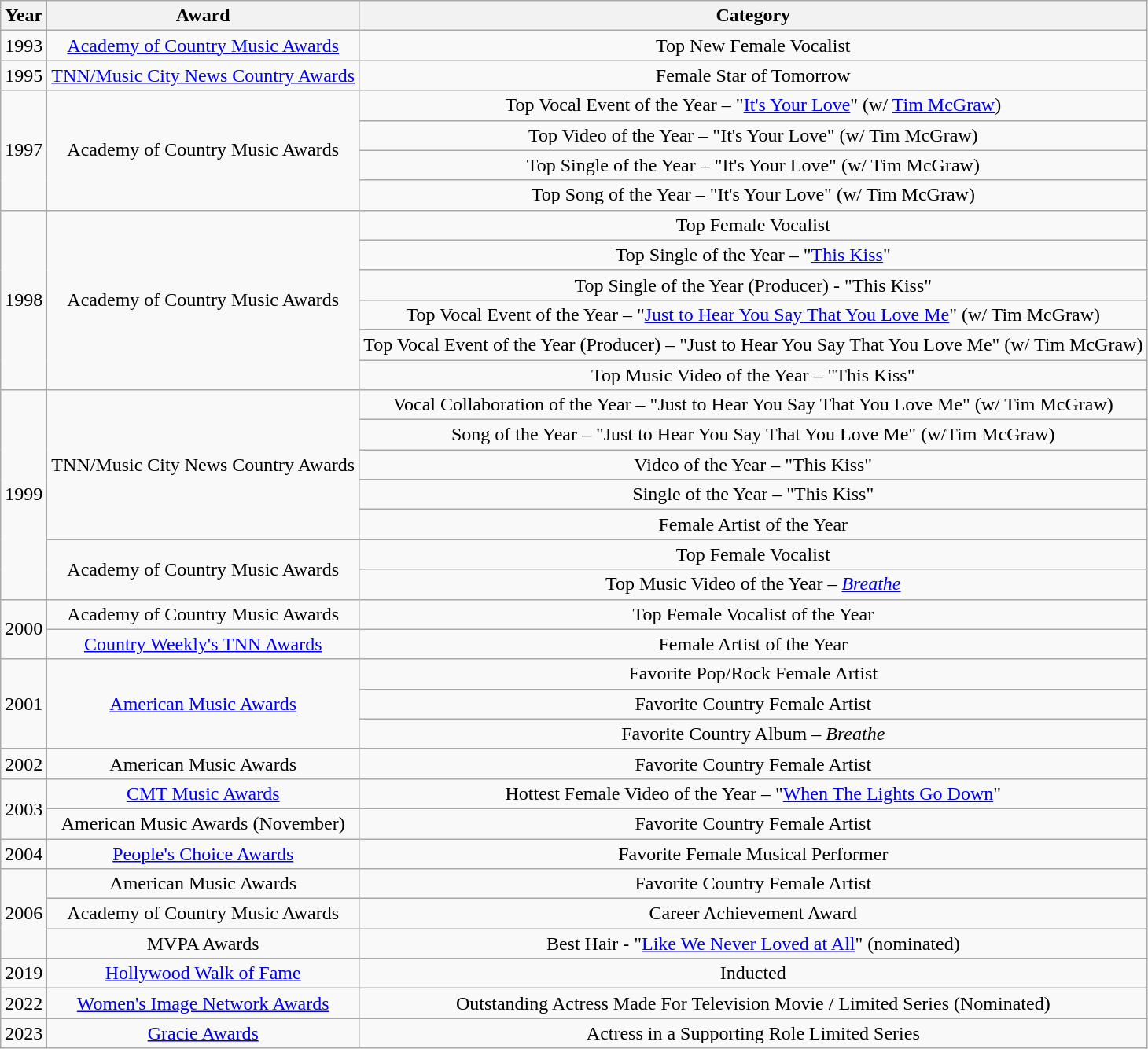<table class="wikitable" style="text-align:center">
<tr>
<th>Year</th>
<th>Award</th>
<th>Category</th>
</tr>
<tr>
<td>1993</td>
<td><a href='#'>Academy of Country Music Awards</a></td>
<td>Top New Female Vocalist</td>
</tr>
<tr>
<td>1995</td>
<td><a href='#'>TNN/Music City News Country Awards</a></td>
<td>Female Star of Tomorrow</td>
</tr>
<tr>
<td rowspan=4>1997</td>
<td rowspan=4>Academy of Country Music Awards</td>
<td>Top Vocal Event of the Year – "<a href='#'>It's Your Love</a>" (w/ <a href='#'>Tim McGraw</a>)</td>
</tr>
<tr>
<td>Top Video of the Year – "It's Your Love" (w/ Tim McGraw)</td>
</tr>
<tr>
<td>Top Single of the Year – "It's Your Love" (w/ Tim McGraw)</td>
</tr>
<tr>
<td>Top Song of the Year – "It's Your Love" (w/ Tim McGraw)</td>
</tr>
<tr>
<td rowspan=6>1998</td>
<td rowspan=6>Academy of Country Music Awards</td>
<td>Top Female Vocalist</td>
</tr>
<tr>
<td>Top Single of the Year – "<a href='#'>This Kiss</a>"</td>
</tr>
<tr>
<td>Top Single of the Year (Producer) - "This Kiss"</td>
</tr>
<tr>
<td>Top Vocal Event of the Year – "<a href='#'>Just to Hear You Say That You Love Me</a>" (w/ Tim McGraw)</td>
</tr>
<tr>
<td>Top Vocal Event of the Year (Producer) – "Just to Hear You Say That You Love Me" (w/ Tim McGraw)</td>
</tr>
<tr>
<td>Top Music Video of the Year – "This Kiss"</td>
</tr>
<tr>
<td rowspan=7>1999</td>
<td rowspan=5>TNN/Music City News Country Awards</td>
<td>Vocal Collaboration of the Year – "Just to Hear You Say That You Love Me" (w/ Tim McGraw)</td>
</tr>
<tr>
<td>Song of the Year – "Just to Hear You Say That You Love Me" (w/Tim McGraw)</td>
</tr>
<tr>
<td>Video of the Year – "This Kiss"</td>
</tr>
<tr>
<td>Single of the Year – "This Kiss"</td>
</tr>
<tr>
<td>Female Artist of the Year</td>
</tr>
<tr>
<td rowspan=2>Academy of Country Music Awards</td>
<td>Top Female Vocalist</td>
</tr>
<tr>
<td>Top Music Video of the Year – <em><a href='#'>Breathe</a></em></td>
</tr>
<tr>
<td rowspan=2>2000</td>
<td>Academy of Country Music Awards</td>
<td>Top Female Vocalist of the Year</td>
</tr>
<tr>
<td><a href='#'>Country Weekly's TNN Awards</a></td>
<td>Female Artist of the Year</td>
</tr>
<tr>
<td rowspan=3>2001</td>
<td rowspan=3><a href='#'>American Music Awards</a></td>
<td>Favorite Pop/Rock Female Artist</td>
</tr>
<tr>
<td>Favorite Country Female Artist</td>
</tr>
<tr>
<td>Favorite Country Album – <em>Breathe</em></td>
</tr>
<tr>
<td>2002</td>
<td>American Music Awards</td>
<td>Favorite Country Female Artist</td>
</tr>
<tr>
<td rowspan=2>2003</td>
<td><a href='#'>CMT Music Awards</a></td>
<td>Hottest Female Video of the Year – "<a href='#'>When The Lights Go Down</a>"</td>
</tr>
<tr>
<td>American Music Awards (November)</td>
<td>Favorite Country Female Artist</td>
</tr>
<tr>
<td>2004</td>
<td><a href='#'>People's Choice Awards</a></td>
<td>Favorite Female Musical Performer</td>
</tr>
<tr>
<td rowspan=3>2006</td>
<td>American Music Awards</td>
<td>Favorite Country Female Artist</td>
</tr>
<tr>
<td>Academy of Country Music Awards</td>
<td>Career Achievement Award</td>
</tr>
<tr>
<td>MVPA Awards</td>
<td>Best Hair - "<a href='#'>Like We Never Loved at All</a>" (nominated)</td>
</tr>
<tr>
<td>2019</td>
<td><a href='#'>Hollywood Walk of Fame</a></td>
<td>Inducted</td>
</tr>
<tr>
<td>2022</td>
<td><a href='#'>Women's Image Network Awards</a></td>
<td>Outstanding Actress Made For Television Movie / Limited Series (Nominated)</td>
</tr>
<tr>
<td>2023</td>
<td><a href='#'>Gracie Awards</a></td>
<td>Actress in a Supporting Role Limited Series </td>
</tr>
</table>
